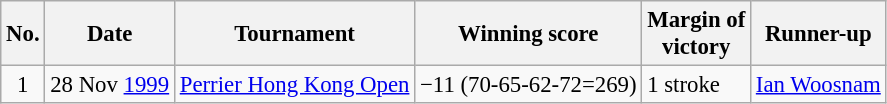<table class="wikitable" style="font-size:95%;">
<tr>
<th>No.</th>
<th>Date</th>
<th>Tournament</th>
<th>Winning score</th>
<th>Margin of<br>victory</th>
<th>Runner-up</th>
</tr>
<tr>
<td align=center>1</td>
<td align=right>28 Nov <a href='#'>1999</a></td>
<td><a href='#'>Perrier Hong Kong Open</a></td>
<td>−11 (70-65-62-72=269)</td>
<td>1 stroke</td>
<td> <a href='#'>Ian Woosnam</a></td>
</tr>
</table>
